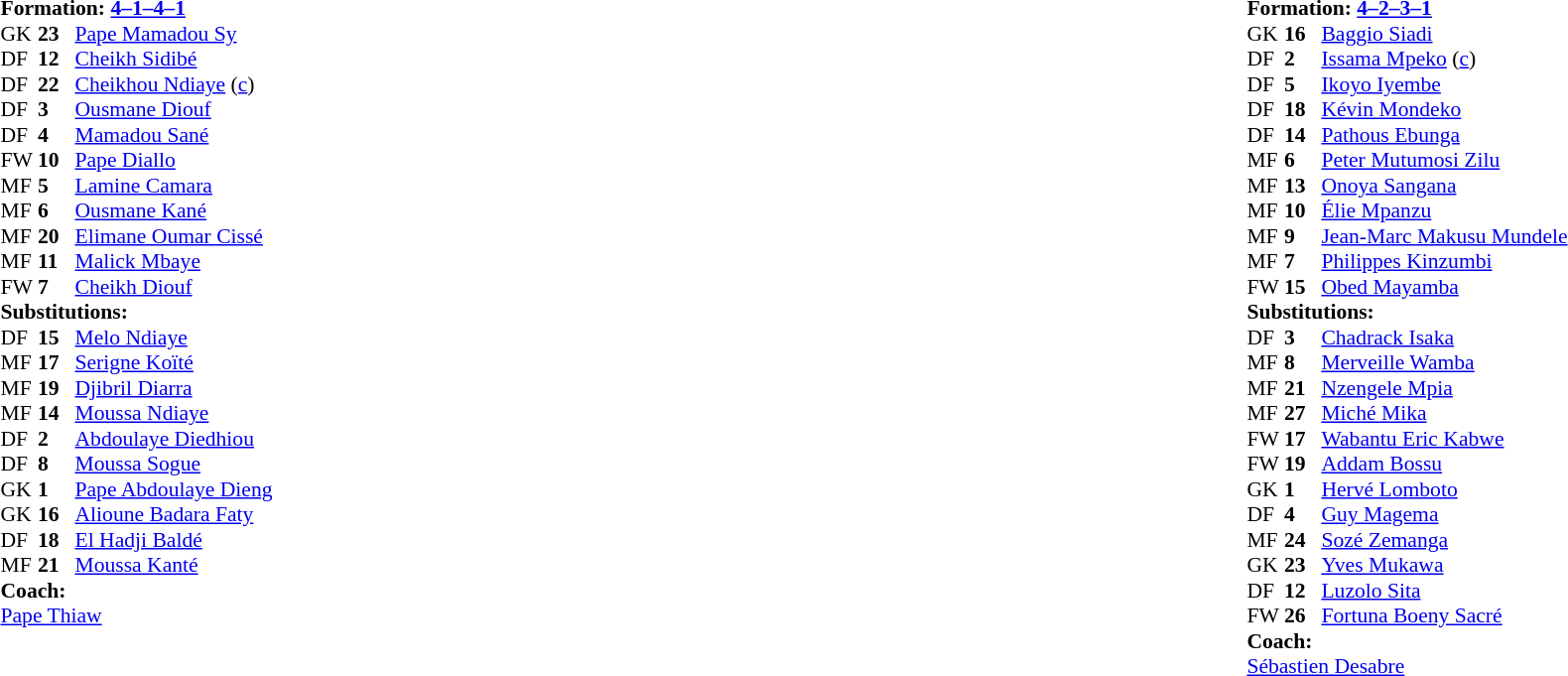<table width="100%">
<tr>
<td valign="top" width="40%"><br><table style="font-size:90%" cellspacing="0" cellpadding="0">
<tr>
<td colspan=4><strong>Formation: <a href='#'>4–1–4–1</a></strong></td>
</tr>
<tr>
<th width=25></th>
<th width=25></th>
</tr>
<tr>
<td>GK</td>
<td><strong>23</strong></td>
<td><a href='#'>Pape Mamadou Sy</a></td>
</tr>
<tr>
<td>DF</td>
<td><strong>12</strong></td>
<td><a href='#'>Cheikh Sidibé</a></td>
</tr>
<tr>
<td>DF</td>
<td><strong>22</strong></td>
<td><a href='#'>Cheikhou Ndiaye</a> (<a href='#'>c</a>)</td>
</tr>
<tr>
<td>DF</td>
<td><strong>3</strong></td>
<td><a href='#'>Ousmane Diouf</a></td>
</tr>
<tr>
<td>DF</td>
<td><strong>4</strong></td>
<td><a href='#'>Mamadou Sané</a></td>
</tr>
<tr>
<td>FW</td>
<td><strong>10</strong></td>
<td><a href='#'>Pape Diallo</a></td>
<td></td>
<td></td>
</tr>
<tr>
<td>MF</td>
<td><strong>5</strong></td>
<td><a href='#'>Lamine Camara</a></td>
<td></td>
<td></td>
</tr>
<tr>
<td>MF</td>
<td><strong>6</strong></td>
<td><a href='#'>Ousmane Kané</a></td>
<td></td>
</tr>
<tr>
<td>MF</td>
<td><strong>20</strong></td>
<td><a href='#'>Elimane Oumar Cissé</a></td>
<td></td>
<td></td>
</tr>
<tr>
<td>MF</td>
<td><strong>11</strong></td>
<td><a href='#'>Malick Mbaye</a></td>
<td></td>
<td></td>
</tr>
<tr>
<td>FW</td>
<td><strong>7</strong></td>
<td><a href='#'>Cheikh Diouf</a></td>
<td></td>
<td></td>
</tr>
<tr>
<td colspan=3><strong>Substitutions:</strong></td>
</tr>
<tr>
<td>DF</td>
<td><strong>15</strong></td>
<td><a href='#'>Melo Ndiaye</a></td>
</tr>
<tr>
<td>MF</td>
<td><strong>17</strong></td>
<td><a href='#'>Serigne Koïté</a></td>
<td></td>
<td></td>
</tr>
<tr>
<td>MF</td>
<td><strong>19</strong></td>
<td><a href='#'>Djibril Diarra</a></td>
<td></td>
<td></td>
</tr>
<tr>
<td>MF</td>
<td><strong>14</strong></td>
<td><a href='#'>Moussa Ndiaye</a></td>
<td></td>
<td></td>
</tr>
<tr>
<td>DF</td>
<td><strong>2</strong></td>
<td><a href='#'>Abdoulaye Diedhiou</a></td>
</tr>
<tr>
<td>DF</td>
<td><strong>8</strong></td>
<td><a href='#'>Moussa Sogue</a></td>
</tr>
<tr>
<td>GK</td>
<td><strong>1</strong></td>
<td><a href='#'>Pape Abdoulaye Dieng</a></td>
</tr>
<tr>
<td>GK</td>
<td><strong>16</strong></td>
<td><a href='#'>Alioune Badara Faty</a></td>
</tr>
<tr>
<td>DF</td>
<td><strong>18</strong></td>
<td><a href='#'>El Hadji Baldé</a></td>
<td></td>
<td></td>
</tr>
<tr>
<td>MF</td>
<td><strong>21</strong></td>
<td><a href='#'>Moussa Kanté</a></td>
<td></td>
<td></td>
</tr>
<tr>
<td colspan=3><strong>Coach:</strong></td>
</tr>
<tr>
<td colspan=3> <a href='#'>Pape Thiaw</a></td>
</tr>
</table>
</td>
<td valign="top"></td>
<td valign="top" width="50%"><br><table style="font-size:90%; margin:auto" cellspacing="0" cellpadding="0">
<tr>
<td colspan=4><strong>Formation: <a href='#'>4–2–3–1</a></strong></td>
</tr>
<tr>
<th width=25></th>
<th width=25></th>
</tr>
<tr>
<td>GK</td>
<td><strong>16</strong></td>
<td><a href='#'>Baggio Siadi</a></td>
</tr>
<tr>
<td>DF</td>
<td><strong>2</strong></td>
<td><a href='#'>Issama Mpeko</a> (<a href='#'>c</a>)</td>
<td></td>
<td></td>
</tr>
<tr>
<td>DF</td>
<td><strong>5</strong></td>
<td><a href='#'>Ikoyo Iyembe</a></td>
</tr>
<tr>
<td>DF</td>
<td><strong>18</strong></td>
<td><a href='#'>Kévin Mondeko</a></td>
<td></td>
</tr>
<tr>
<td>DF</td>
<td><strong>14</strong></td>
<td><a href='#'>Pathous Ebunga</a></td>
</tr>
<tr>
<td>MF</td>
<td><strong>6</strong></td>
<td><a href='#'>Peter Mutumosi Zilu</a></td>
<td></td>
<td></td>
</tr>
<tr>
<td>MF</td>
<td><strong>13</strong></td>
<td><a href='#'>Onoya Sangana</a></td>
<td></td>
<td></td>
</tr>
<tr>
<td>MF</td>
<td><strong>10</strong></td>
<td><a href='#'>Élie Mpanzu</a></td>
<td></td>
<td></td>
</tr>
<tr>
<td>MF</td>
<td><strong>9</strong></td>
<td><a href='#'>Jean-Marc Makusu Mundele</a></td>
</tr>
<tr>
<td>MF</td>
<td><strong>7</strong></td>
<td><a href='#'>Philippes Kinzumbi</a></td>
</tr>
<tr>
<td>FW</td>
<td><strong>15</strong></td>
<td><a href='#'>Obed Mayamba</a></td>
<td></td>
<td></td>
</tr>
<tr>
<td colspan=3><strong>Substitutions:</strong></td>
</tr>
<tr>
<td>DF</td>
<td><strong>3</strong></td>
<td><a href='#'>Chadrack Isaka</a></td>
<td></td>
<td></td>
</tr>
<tr>
<td>MF</td>
<td><strong>8</strong></td>
<td><a href='#'>Merveille Wamba</a></td>
</tr>
<tr>
<td>MF</td>
<td><strong>21</strong></td>
<td><a href='#'>Nzengele Mpia</a></td>
<td></td>
<td></td>
</tr>
<tr>
<td>MF</td>
<td><strong>27</strong></td>
<td><a href='#'>Miché Mika</a></td>
<td></td>
<td></td>
</tr>
<tr>
<td>FW</td>
<td><strong>17</strong></td>
<td><a href='#'>Wabantu Eric Kabwe</a></td>
</tr>
<tr>
<td>FW</td>
<td><strong>19</strong></td>
<td><a href='#'>Addam Bossu</a></td>
<td></td>
<td></td>
</tr>
<tr>
<td>GK</td>
<td><strong>1</strong></td>
<td><a href='#'>Hervé Lomboto</a></td>
</tr>
<tr>
<td>DF</td>
<td><strong>4</strong></td>
<td><a href='#'>Guy Magema</a></td>
<td></td>
<td></td>
</tr>
<tr>
<td>MF</td>
<td><strong>24</strong></td>
<td><a href='#'>Sozé Zemanga</a></td>
</tr>
<tr>
<td>GK</td>
<td><strong>23</strong></td>
<td><a href='#'>Yves Mukawa</a></td>
</tr>
<tr>
<td>DF</td>
<td><strong>12</strong></td>
<td><a href='#'>Luzolo Sita</a></td>
</tr>
<tr>
<td>FW</td>
<td><strong>26</strong></td>
<td><a href='#'>Fortuna Boeny Sacré</a></td>
</tr>
<tr>
<td colspan=3><strong>Coach:</strong></td>
</tr>
<tr>
<td colspan=3> <a href='#'>Sébastien Desabre</a></td>
</tr>
</table>
</td>
</tr>
</table>
